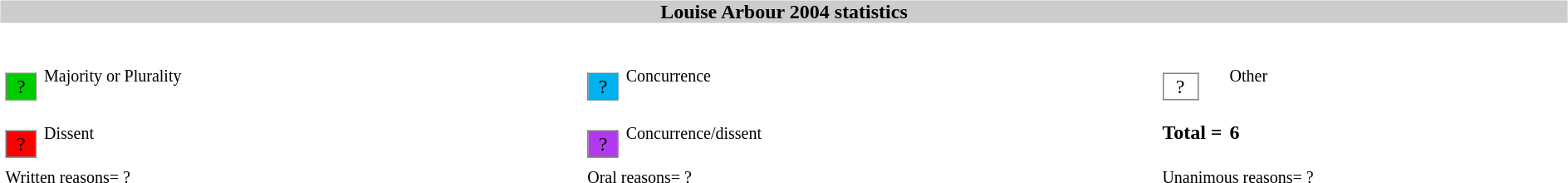<table width=100%>
<tr>
<td><br><table width=100% align=center cellpadding=0 cellspacing=0>
<tr>
<th bgcolor=#CCCCCC>Louise Arbour 2004 statistics</th>
</tr>
<tr>
<td><br><table width=100% cellpadding="2" cellspacing="2" border="0"width=25px>
<tr>
<td><br><table border="1" style="border-collapse:collapse;">
<tr>
<td align=center bgcolor=#00CD00 width=25px>?</td>
</tr>
</table>
</td>
<td><small>Majority or Plurality</small></td>
<td width=25px><br><table border="1" style="border-collapse:collapse;">
<tr>
<td align=center width=25px bgcolor=#00B2EE>?</td>
</tr>
</table>
</td>
<td><small>Concurrence</small></td>
<td width=25px><br><table border="1" style="border-collapse:collapse;">
<tr>
<td align=center width=25px bgcolor=white>?</td>
</tr>
</table>
</td>
<td><small>Other</small></td>
</tr>
<tr>
<td width=25px><br><table border="1" style="border-collapse:collapse;">
<tr>
<td align=center width=25px bgcolor=red>?</td>
</tr>
</table>
</td>
<td><small>Dissent</small></td>
<td width=25px><br><table border="1" style="border-collapse:collapse;">
<tr>
<td align=center width=25px bgcolor=#B23AEE>?</td>
</tr>
</table>
</td>
<td><small>Concurrence/dissent</small></td>
<td white-space: nowrap><strong>Total = </strong></td>
<td><strong>6</strong></td>
</tr>
<tr>
<td colspan=2><small>Written reasons= ?</small></td>
<td colspan=2><small>Oral reasons= ?</small></td>
<td colspan=2><small>Unanimous reasons= ?</small></td>
</tr>
<tr>
</tr>
</table>
</td>
</tr>
</table>
</td>
</tr>
</table>
